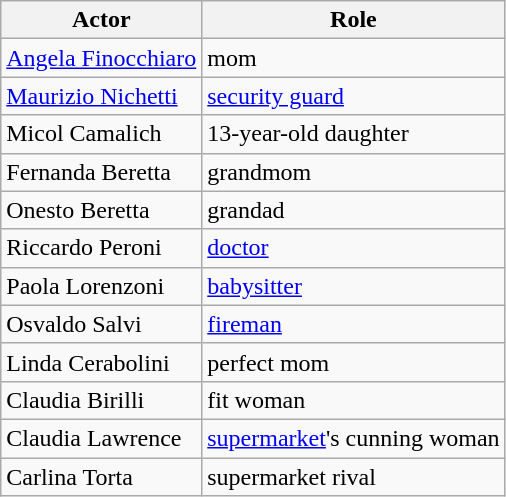<table class="wikitable">
<tr>
<th>Actor</th>
<th>Role</th>
</tr>
<tr>
<td><a href='#'>Angela Finocchiaro</a></td>
<td>mom</td>
</tr>
<tr>
<td><a href='#'>Maurizio Nichetti</a></td>
<td><a href='#'>security guard</a></td>
</tr>
<tr>
<td>Micol Camalich</td>
<td>13-year-old daughter</td>
</tr>
<tr>
<td>Fernanda Beretta</td>
<td>grandmom</td>
</tr>
<tr>
<td>Onesto Beretta</td>
<td>grandad</td>
</tr>
<tr>
<td>Riccardo Peroni</td>
<td><a href='#'>doctor</a></td>
</tr>
<tr>
<td>Paola Lorenzoni</td>
<td><a href='#'>babysitter</a></td>
</tr>
<tr>
<td>Osvaldo Salvi</td>
<td><a href='#'>fireman</a></td>
</tr>
<tr>
<td>Linda Cerabolini</td>
<td>perfect mom</td>
</tr>
<tr>
<td>Claudia Birilli</td>
<td>fit woman</td>
</tr>
<tr>
<td>Claudia Lawrence</td>
<td><a href='#'>supermarket</a>'s cunning woman</td>
</tr>
<tr>
<td>Carlina Torta</td>
<td>supermarket rival</td>
</tr>
</table>
